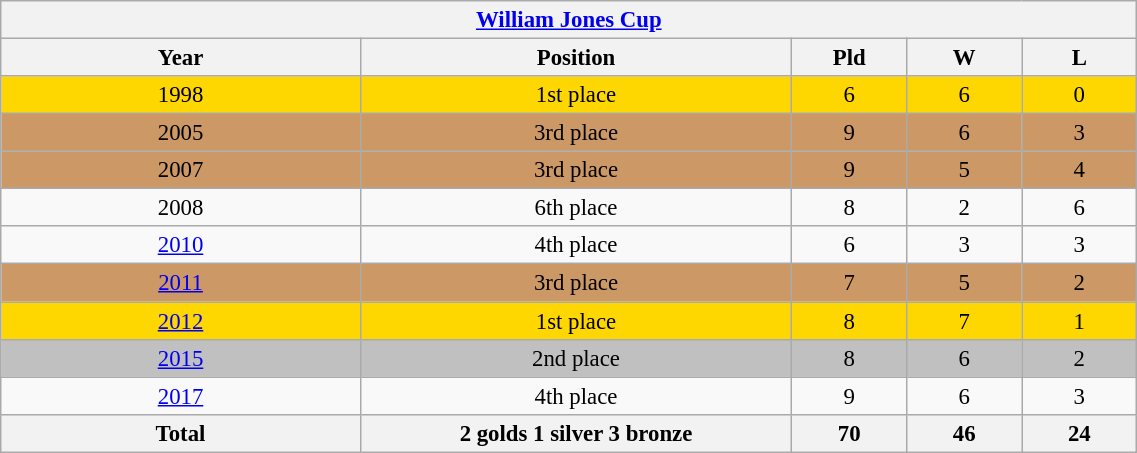<table class="wikitable collapsible autocollapse"  style="text-align:center; font-size:95%; width:60%;">
<tr>
<th colspan="5"><a href='#'>William Jones Cup</a></th>
</tr>
<tr>
<th width=25%>Year</th>
<th width=30%>Position</th>
<th width=8%>Pld</th>
<th width=8%>W</th>
<th width=8%>L</th>
</tr>
<tr style="background:gold;">
<td> 1998</td>
<td>1st place</td>
<td>6</td>
<td>6</td>
<td>0</td>
</tr>
<tr style="background:#c96;">
<td> 2005</td>
<td>3rd place</td>
<td>9</td>
<td>6</td>
<td>3</td>
</tr>
<tr style="background:#c96;">
<td> 2007</td>
<td>3rd place</td>
<td>9</td>
<td>5</td>
<td>4</td>
</tr>
<tr>
<td> 2008</td>
<td>6th place</td>
<td>8</td>
<td>2</td>
<td>6</td>
</tr>
<tr>
<td> <a href='#'>2010</a></td>
<td>4th place</td>
<td>6</td>
<td>3</td>
<td>3</td>
</tr>
<tr style="background:#c96;">
<td> <a href='#'>2011</a></td>
<td>3rd place</td>
<td>7</td>
<td>5</td>
<td>2</td>
</tr>
<tr style="background:gold;">
<td> <a href='#'>2012</a></td>
<td>1st place</td>
<td>8</td>
<td>7</td>
<td>1</td>
</tr>
<tr style="background:Silver;">
<td> <a href='#'>2015</a></td>
<td>2nd place</td>
<td>8</td>
<td>6</td>
<td>2</td>
</tr>
<tr>
<td> <a href='#'>2017</a></td>
<td>4th place</td>
<td>9</td>
<td>6</td>
<td>3</td>
</tr>
<tr>
<th>Total</th>
<th>2 golds 1 silver 3 bronze</th>
<th>70</th>
<th>46</th>
<th>24</th>
</tr>
</table>
